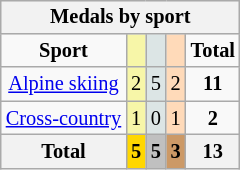<table class="wikitable" style="font-size:85%;float:right">
<tr style="background:#efefef;">
<th colspan=5><strong>Medals by sport</strong></th>
</tr>
<tr align=center>
<td><strong>Sport</strong></td>
<td bgcolor=#f7f6a8></td>
<td bgcolor=#dce5e5></td>
<td bgcolor=#ffdab9></td>
<td><strong>Total</strong></td>
</tr>
<tr align=center>
<td><a href='#'>Alpine skiing</a></td>
<td style="background:#F7F6A8;">2</td>
<td style="background:#DCE5E5;">5</td>
<td style="background:#FFDAB9;">2</td>
<td><strong>11</strong></td>
</tr>
<tr align=center>
<td><a href='#'>Cross-country</a></td>
<td style="background:#F7F6A8;">1</td>
<td style="background:#DCE5E5;">0</td>
<td style="background:#FFDAB9;">1</td>
<td><strong>2</strong></td>
</tr>
<tr align=center>
<th><strong>Total</strong></th>
<th style="background:gold;"><strong>5</strong></th>
<th style="background:silver;"><strong>5</strong></th>
<th style="background:#c96;"><strong>3</strong></th>
<th><strong>13</strong></th>
</tr>
</table>
